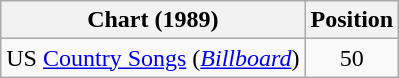<table class="wikitable sortable">
<tr>
<th scope="col">Chart (1989)</th>
<th scope="col">Position</th>
</tr>
<tr>
<td>US <a href='#'>Country Songs</a> (<em><a href='#'>Billboard</a></em>)</td>
<td align="center">50</td>
</tr>
</table>
